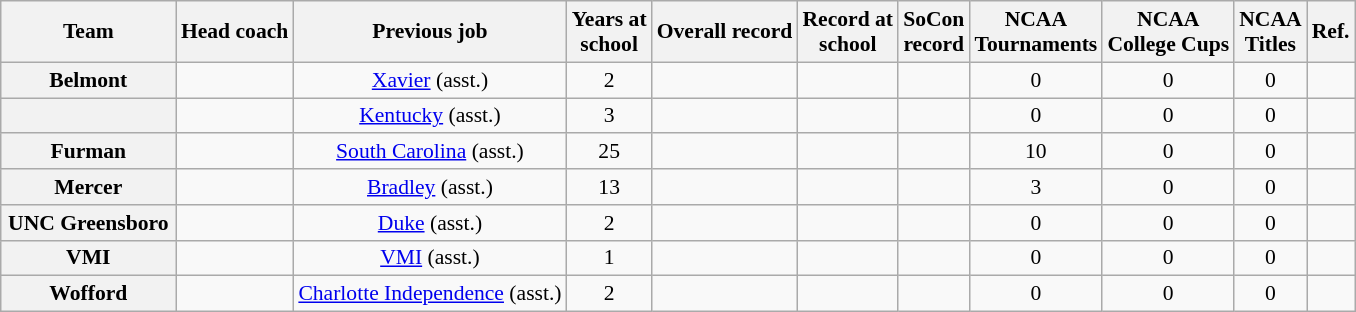<table class="wikitable sortable" style="text-align: center;font-size:90%;">
<tr>
<th width="110">Team</th>
<th>Head coach</th>
<th>Previous job</th>
<th>Years at<br>school</th>
<th>Overall record</th>
<th>Record at<br>school</th>
<th>SoCon<br>record</th>
<th>NCAA<br>Tournaments</th>
<th>NCAA<br>College Cups</th>
<th>NCAA<br>Titles</th>
<th class="unsortable">Ref.</th>
</tr>
<tr>
<th style=>Belmont</th>
<td></td>
<td><a href='#'>Xavier</a> (asst.)</td>
<td>2</td>
<td></td>
<td></td>
<td></td>
<td>0</td>
<td>0</td>
<td>0</td>
<td></td>
</tr>
<tr>
<th style=></th>
<td></td>
<td><a href='#'>Kentucky</a> (asst.)</td>
<td>3</td>
<td></td>
<td></td>
<td></td>
<td>0</td>
<td>0</td>
<td>0</td>
<td></td>
</tr>
<tr>
<th style=>Furman</th>
<td></td>
<td><a href='#'>South Carolina</a> (asst.)</td>
<td>25</td>
<td></td>
<td></td>
<td></td>
<td>10</td>
<td>0</td>
<td>0</td>
<td></td>
</tr>
<tr>
<th style=>Mercer</th>
<td></td>
<td><a href='#'>Bradley</a> (asst.)</td>
<td>13</td>
<td></td>
<td></td>
<td></td>
<td>3</td>
<td>0</td>
<td>0</td>
<td></td>
</tr>
<tr>
<th style=>UNC Greensboro</th>
<td></td>
<td><a href='#'>Duke</a> (asst.)</td>
<td>2</td>
<td></td>
<td></td>
<td></td>
<td>0</td>
<td>0</td>
<td>0</td>
<td></td>
</tr>
<tr>
<th style=>VMI</th>
<td></td>
<td><a href='#'>VMI</a> (asst.)</td>
<td>1</td>
<td></td>
<td></td>
<td></td>
<td>0</td>
<td>0</td>
<td>0</td>
<td></td>
</tr>
<tr>
<th style=>Wofford</th>
<td></td>
<td><a href='#'>Charlotte Independence</a> (asst.)</td>
<td>2</td>
<td></td>
<td></td>
<td></td>
<td>0</td>
<td>0</td>
<td>0</td>
<td></td>
</tr>
</table>
